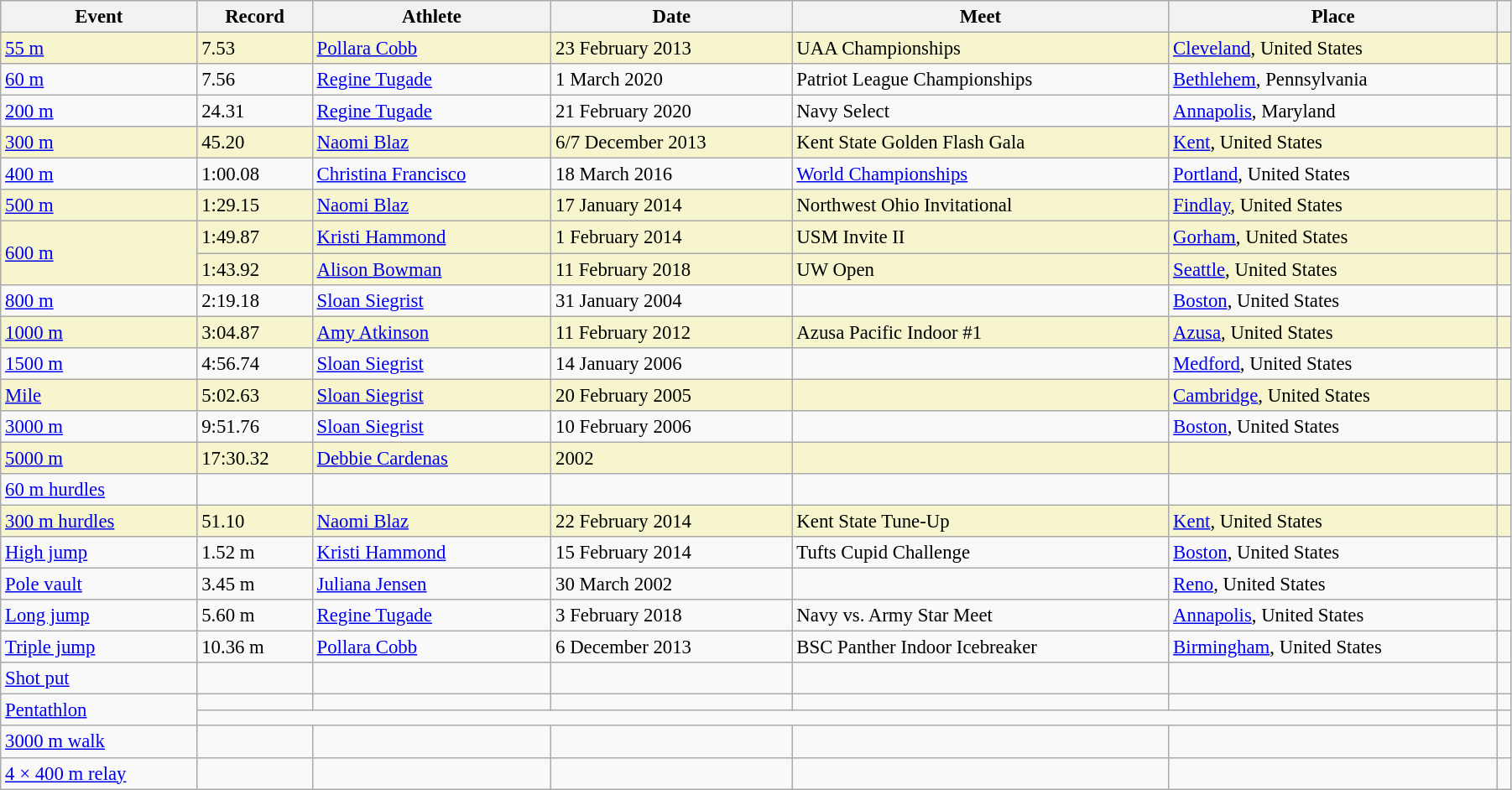<table class="wikitable" style="font-size:95%; width: 95%;">
<tr>
<th>Event</th>
<th>Record</th>
<th>Athlete</th>
<th>Date</th>
<th>Meet</th>
<th>Place</th>
<th></th>
</tr>
<tr style="background:#f6F5CE;">
<td><a href='#'>55 m</a></td>
<td>7.53</td>
<td><a href='#'>Pollara Cobb</a></td>
<td>23 February 2013</td>
<td>UAA Championships</td>
<td><a href='#'>Cleveland</a>, United States</td>
<td></td>
</tr>
<tr>
<td><a href='#'>60 m</a></td>
<td>7.56</td>
<td><a href='#'>Regine Tugade</a></td>
<td>1 March 2020</td>
<td>Patriot League Championships</td>
<td><a href='#'>Bethlehem</a>, Pennsylvania</td>
<td></td>
</tr>
<tr>
<td><a href='#'>200 m</a></td>
<td>24.31</td>
<td><a href='#'>Regine Tugade</a></td>
<td>21 February 2020</td>
<td>Navy Select</td>
<td><a href='#'>Annapolis</a>, Maryland</td>
<td></td>
</tr>
<tr style="background:#f6F5CE;">
<td><a href='#'>300 m</a></td>
<td>45.20</td>
<td><a href='#'>Naomi Blaz</a></td>
<td>6/7 December 2013</td>
<td>Kent State Golden Flash Gala</td>
<td><a href='#'>Kent</a>, United States</td>
<td></td>
</tr>
<tr>
<td><a href='#'>400 m</a></td>
<td>1:00.08</td>
<td><a href='#'>Christina Francisco</a></td>
<td>18 March 2016</td>
<td><a href='#'>World Championships</a></td>
<td><a href='#'>Portland</a>, United States</td>
<td></td>
</tr>
<tr style="background:#f6F5CE;">
<td><a href='#'>500 m</a></td>
<td>1:29.15</td>
<td><a href='#'>Naomi Blaz</a></td>
<td>17 January 2014</td>
<td>Northwest Ohio Invitational</td>
<td><a href='#'>Findlay</a>, United States</td>
<td></td>
</tr>
<tr style="background:#f6F5CE;">
<td rowspan=2><a href='#'>600 m</a></td>
<td>1:49.87</td>
<td><a href='#'>Kristi Hammond</a></td>
<td>1 February 2014</td>
<td>USM Invite II</td>
<td><a href='#'>Gorham</a>, United States</td>
<td></td>
</tr>
<tr style="background:#f6F5CE;">
<td>1:43.92 </td>
<td><a href='#'>Alison Bowman</a></td>
<td>11 February 2018</td>
<td>UW Open</td>
<td><a href='#'>Seattle</a>, United States</td>
<td></td>
</tr>
<tr>
<td><a href='#'>800 m</a></td>
<td>2:19.18</td>
<td><a href='#'>Sloan Siegrist</a></td>
<td>31 January 2004</td>
<td></td>
<td><a href='#'>Boston</a>, United States</td>
<td></td>
</tr>
<tr style="background:#f6F5CE;">
<td><a href='#'>1000 m</a></td>
<td>3:04.87 </td>
<td><a href='#'>Amy Atkinson</a></td>
<td>11 February 2012</td>
<td>Azusa Pacific Indoor #1</td>
<td><a href='#'>Azusa</a>, United States</td>
<td></td>
</tr>
<tr>
<td><a href='#'>1500 m</a></td>
<td>4:56.74</td>
<td><a href='#'>Sloan Siegrist</a></td>
<td>14 January 2006</td>
<td></td>
<td><a href='#'>Medford</a>, United States</td>
<td></td>
</tr>
<tr style="background:#f6F5CE;">
<td><a href='#'>Mile</a></td>
<td>5:02.63</td>
<td><a href='#'>Sloan Siegrist</a></td>
<td>20 February 2005</td>
<td></td>
<td><a href='#'>Cambridge</a>, United States</td>
<td></td>
</tr>
<tr>
<td><a href='#'>3000 m</a></td>
<td>9:51.76 </td>
<td><a href='#'>Sloan Siegrist</a></td>
<td>10 February 2006</td>
<td></td>
<td><a href='#'>Boston</a>, United States</td>
<td></td>
</tr>
<tr style="background:#f6F5CE;">
<td><a href='#'>5000 m</a></td>
<td>17:30.32</td>
<td><a href='#'>Debbie Cardenas</a></td>
<td>2002</td>
<td></td>
<td></td>
<td></td>
</tr>
<tr>
<td><a href='#'>60 m hurdles</a></td>
<td></td>
<td></td>
<td></td>
<td></td>
<td></td>
<td></td>
</tr>
<tr style="background:#f6F5CE;">
<td><a href='#'>300 m hurdles</a></td>
<td>51.10</td>
<td><a href='#'>Naomi Blaz</a></td>
<td>22 February 2014</td>
<td>Kent State Tune-Up</td>
<td><a href='#'>Kent</a>, United States</td>
<td></td>
</tr>
<tr>
<td><a href='#'>High jump</a></td>
<td>1.52 m</td>
<td><a href='#'>Kristi Hammond</a></td>
<td>15 February 2014</td>
<td>Tufts Cupid Challenge</td>
<td><a href='#'>Boston</a>, United States</td>
<td></td>
</tr>
<tr>
<td><a href='#'>Pole vault</a></td>
<td>3.45 m </td>
<td><a href='#'>Juliana Jensen</a></td>
<td>30 March 2002</td>
<td></td>
<td><a href='#'>Reno</a>, United States</td>
<td></td>
</tr>
<tr>
<td><a href='#'>Long jump</a></td>
<td>5.60 m</td>
<td><a href='#'>Regine Tugade</a></td>
<td>3 February 2018</td>
<td>Navy vs. Army Star Meet</td>
<td><a href='#'>Annapolis</a>, United States</td>
<td></td>
</tr>
<tr>
<td><a href='#'>Triple jump</a></td>
<td>10.36 m</td>
<td><a href='#'>Pollara Cobb</a></td>
<td>6 December 2013</td>
<td>BSC Panther Indoor Icebreaker</td>
<td><a href='#'>Birmingham</a>, United States</td>
<td></td>
</tr>
<tr>
<td><a href='#'>Shot put</a></td>
<td></td>
<td></td>
<td></td>
<td></td>
<td></td>
<td></td>
</tr>
<tr>
<td rowspan=2><a href='#'>Pentathlon</a></td>
<td></td>
<td></td>
<td></td>
<td></td>
<td></td>
<td></td>
</tr>
<tr>
<td colspan=5></td>
<td></td>
</tr>
<tr>
<td><a href='#'>3000 m walk</a></td>
<td></td>
<td></td>
<td></td>
<td></td>
<td></td>
<td></td>
</tr>
<tr>
<td><a href='#'>4 × 400 m relay</a></td>
<td></td>
<td></td>
<td></td>
<td></td>
<td></td>
<td></td>
</tr>
</table>
